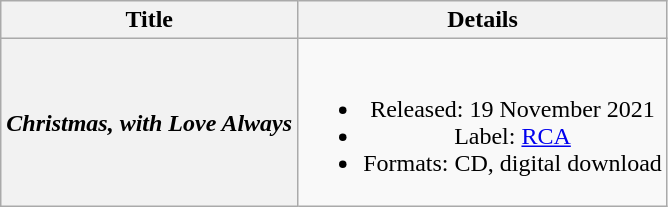<table class="wikitable plainrowheaders" style="text-align:center;" border="1">
<tr>
<th scope="col">Title</th>
<th scope="col">Details</th>
</tr>
<tr>
<th scope="row"><em>Christmas, with Love Always</em></th>
<td><br><ul><li>Released: 19 November 2021</li><li>Label: <a href='#'>RCA</a></li><li>Formats: CD, digital download</li></ul></td>
</tr>
</table>
